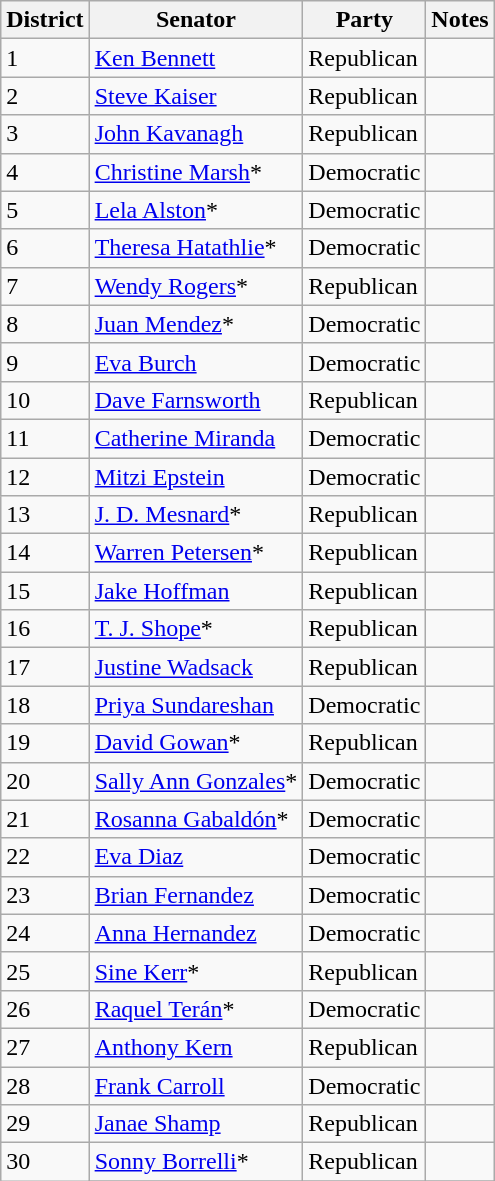<table class=wikitable>
<tr>
<th>District</th>
<th>Senator</th>
<th>Party</th>
<th>Notes</th>
</tr>
<tr>
<td>1</td>
<td><a href='#'>Ken Bennett</a></td>
<td>Republican</td>
<td></td>
</tr>
<tr>
<td>2</td>
<td><a href='#'>Steve Kaiser</a></td>
<td>Republican</td>
<td></td>
</tr>
<tr>
<td>3</td>
<td><a href='#'>John Kavanagh</a></td>
<td>Republican</td>
<td></td>
</tr>
<tr>
<td>4</td>
<td><a href='#'>Christine Marsh</a>*</td>
<td>Democratic</td>
<td></td>
</tr>
<tr>
<td>5</td>
<td><a href='#'>Lela Alston</a>*</td>
<td>Democratic</td>
<td></td>
</tr>
<tr>
<td>6</td>
<td><a href='#'>Theresa Hatathlie</a>*</td>
<td>Democratic</td>
<td></td>
</tr>
<tr>
<td>7</td>
<td><a href='#'>Wendy Rogers</a>*</td>
<td>Republican</td>
<td></td>
</tr>
<tr>
<td>8</td>
<td><a href='#'>Juan Mendez</a>*</td>
<td>Democratic</td>
<td></td>
</tr>
<tr>
<td>9</td>
<td><a href='#'>Eva Burch</a></td>
<td>Democratic</td>
<td></td>
</tr>
<tr>
<td>10</td>
<td><a href='#'>Dave Farnsworth</a></td>
<td>Republican</td>
<td></td>
</tr>
<tr>
<td>11</td>
<td><a href='#'>Catherine Miranda</a></td>
<td>Democratic</td>
<td></td>
</tr>
<tr>
<td>12</td>
<td><a href='#'>Mitzi Epstein</a></td>
<td>Democratic</td>
<td></td>
</tr>
<tr>
<td>13</td>
<td><a href='#'>J. D. Mesnard</a>*</td>
<td>Republican</td>
<td></td>
</tr>
<tr>
<td>14</td>
<td><a href='#'>Warren Petersen</a>*</td>
<td>Republican</td>
<td></td>
</tr>
<tr>
<td>15</td>
<td><a href='#'>Jake Hoffman</a></td>
<td>Republican</td>
<td></td>
</tr>
<tr>
<td>16</td>
<td><a href='#'>T. J. Shope</a>*</td>
<td>Republican</td>
<td></td>
</tr>
<tr>
<td>17</td>
<td><a href='#'>Justine Wadsack</a></td>
<td>Republican</td>
<td></td>
</tr>
<tr>
<td>18</td>
<td><a href='#'>Priya Sundareshan</a></td>
<td>Democratic</td>
<td></td>
</tr>
<tr>
<td>19</td>
<td><a href='#'>David Gowan</a>*</td>
<td>Republican</td>
<td></td>
</tr>
<tr>
<td>20</td>
<td><a href='#'>Sally Ann Gonzales</a>*</td>
<td>Democratic</td>
<td></td>
</tr>
<tr>
<td>21</td>
<td><a href='#'>Rosanna Gabaldón</a>*</td>
<td>Democratic</td>
<td></td>
</tr>
<tr>
<td>22</td>
<td><a href='#'>Eva Diaz</a></td>
<td>Democratic</td>
<td></td>
</tr>
<tr>
<td>23</td>
<td><a href='#'>Brian Fernandez</a></td>
<td>Democratic</td>
<td></td>
</tr>
<tr>
<td>24</td>
<td><a href='#'>Anna Hernandez</a></td>
<td>Democratic</td>
<td></td>
</tr>
<tr>
<td>25</td>
<td><a href='#'>Sine Kerr</a>*</td>
<td>Republican</td>
<td></td>
</tr>
<tr>
<td>26</td>
<td><a href='#'>Raquel Terán</a>*</td>
<td>Democratic</td>
<td></td>
</tr>
<tr>
<td>27</td>
<td><a href='#'>Anthony Kern</a></td>
<td>Republican</td>
<td></td>
</tr>
<tr>
<td>28</td>
<td><a href='#'>Frank Carroll</a></td>
<td>Democratic</td>
<td></td>
</tr>
<tr>
<td>29</td>
<td><a href='#'>Janae Shamp</a></td>
<td>Republican</td>
<td></td>
</tr>
<tr>
<td rowspan="2">30</td>
<td><a href='#'>Sonny Borrelli</a>*</td>
<td>Republican</td>
<td></td>
</tr>
<tr>
</tr>
</table>
